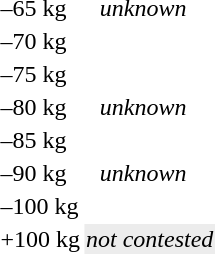<table>
<tr>
<td>–65 kg  </td>
<td></td>
<td></td>
<td> <em>unknown</em></td>
</tr>
<tr>
<td>–70 kg</td>
<td></td>
<td></td>
<td></td>
</tr>
<tr>
<td>–75 kg</td>
<td></td>
<td></td>
<td></td>
</tr>
<tr>
<td>–80 kg  </td>
<td></td>
<td></td>
<td> <em>unknown</em></td>
</tr>
<tr>
<td>–85 kg  </td>
<td></td>
<td></td>
<td></td>
</tr>
<tr>
<td>–90 kg  </td>
<td></td>
<td></td>
<td> <em>unknown</em></td>
</tr>
<tr>
<td>–100 kg</td>
<td></td>
<td></td>
<td></td>
</tr>
<tr>
<td>+100 kg</td>
<td colspan=3 align=center style="background-color:#ececec;"><em>not contested</em> </td>
</tr>
</table>
